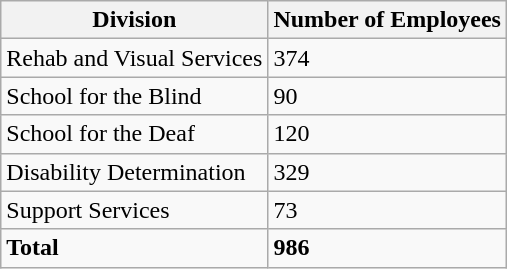<table border="1" cellspacing="0" cellpadding="5" style="border-collapse:collapse;" class="wikitable">
<tr>
<th>Division</th>
<th>Number of Employees</th>
</tr>
<tr>
<td>Rehab and Visual Services</td>
<td>374</td>
</tr>
<tr>
<td>School for the Blind</td>
<td>90</td>
</tr>
<tr>
<td>School for the Deaf</td>
<td>120</td>
</tr>
<tr>
<td>Disability Determination</td>
<td>329</td>
</tr>
<tr>
<td>Support Services</td>
<td>73</td>
</tr>
<tr>
<td><strong>Total</strong></td>
<td><strong>986</strong></td>
</tr>
</table>
